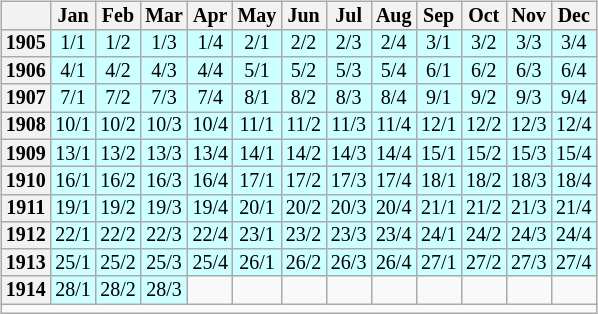<table class="wikitable mw-collapsible mw-collapsed collapsible" style="max-width:400px; font-size: 10pt; line-height: 9pt; margin-left: 2em; text-align: center; float: right">
<tr>
<th></th>
<th>Jan</th>
<th>Feb</th>
<th>Mar</th>
<th>Apr</th>
<th>May</th>
<th>Jun</th>
<th>Jul</th>
<th>Aug</th>
<th>Sep</th>
<th>Oct</th>
<th>Nov</th>
<th>Dec</th>
</tr>
<tr>
<th>1905</th>
<td bgcolor="#ccffff">1/1</td>
<td bgcolor="#ccffff">1/2</td>
<td bgcolor="#ccffff">1/3</td>
<td bgcolor="#ccffff">1/4</td>
<td bgcolor="#ccffff">2/1</td>
<td bgcolor="#ccffff">2/2</td>
<td bgcolor="#ccffff">2/3</td>
<td bgcolor="#ccffff">2/4</td>
<td bgcolor="#ccffff">3/1</td>
<td bgcolor="#ccffff">3/2</td>
<td bgcolor="#ccffff">3/3</td>
<td bgcolor="#ccffff">3/4</td>
</tr>
<tr>
<th>1906</th>
<td bgcolor="#ccffff">4/1</td>
<td bgcolor="#ccffff">4/2</td>
<td bgcolor="#ccffff">4/3</td>
<td bgcolor="#ccffff">4/4</td>
<td bgcolor="#ccffff">5/1</td>
<td bgcolor="#ccffff">5/2</td>
<td bgcolor="#ccffff">5/3</td>
<td bgcolor="#ccffff">5/4</td>
<td bgcolor="#ccffff">6/1</td>
<td bgcolor="#ccffff">6/2</td>
<td bgcolor="#ccffff">6/3</td>
<td bgcolor="#ccffff">6/4</td>
</tr>
<tr>
<th>1907</th>
<td bgcolor="#ccffff">7/1</td>
<td bgcolor="#ccffff">7/2</td>
<td bgcolor="#ccffff">7/3</td>
<td bgcolor="#ccffff">7/4</td>
<td bgcolor="#ccffff">8/1</td>
<td bgcolor="#ccffff">8/2</td>
<td bgcolor="#ccffff">8/3</td>
<td bgcolor="#ccffff">8/4</td>
<td bgcolor="#ccffff">9/1</td>
<td bgcolor="#ccffff">9/2</td>
<td bgcolor="#ccffff">9/3</td>
<td bgcolor="#ccffff">9/4</td>
</tr>
<tr>
<th>1908</th>
<td bgcolor="#ccffff">10/1</td>
<td bgcolor="#ccffff">10/2</td>
<td bgcolor="#ccffff">10/3</td>
<td bgcolor="#ccffff">10/4</td>
<td bgcolor="#ccffff">11/1</td>
<td bgcolor="#ccffff">11/2</td>
<td bgcolor="#ccffff">11/3</td>
<td bgcolor="#ccffff">11/4</td>
<td bgcolor="#ccffff">12/1</td>
<td bgcolor="#ccffff">12/2</td>
<td bgcolor="#ccffff">12/3</td>
<td bgcolor="#ccffff">12/4</td>
</tr>
<tr>
<th>1909</th>
<td bgcolor="#ccffff">13/1</td>
<td bgcolor="#ccffff">13/2</td>
<td bgcolor="#ccffff">13/3</td>
<td bgcolor="#ccffff">13/4</td>
<td bgcolor="#ccffff">14/1</td>
<td bgcolor="#ccffff">14/2</td>
<td bgcolor="#ccffff">14/3</td>
<td bgcolor="#ccffff">14/4</td>
<td bgcolor="#ccffff">15/1</td>
<td bgcolor="#ccffff">15/2</td>
<td bgcolor="#ccffff">15/3</td>
<td bgcolor="#ccffff">15/4</td>
</tr>
<tr>
<th>1910</th>
<td bgcolor="#ccffff">16/1</td>
<td bgcolor="#ccffff">16/2</td>
<td bgcolor="#ccffff">16/3</td>
<td bgcolor="#ccffff">16/4</td>
<td bgcolor="#ccffff">17/1</td>
<td bgcolor="#ccffff">17/2</td>
<td bgcolor="#ccffff">17/3</td>
<td bgcolor="#ccffff">17/4</td>
<td bgcolor="#ccffff">18/1</td>
<td bgcolor="#ccffff">18/2</td>
<td bgcolor="#ccffff">18/3</td>
<td bgcolor="#ccffff">18/4</td>
</tr>
<tr>
<th>1911</th>
<td bgcolor="#ccffff">19/1</td>
<td bgcolor="#ccffff">19/2</td>
<td bgcolor="#ccffff">19/3</td>
<td bgcolor="#ccffff">19/4</td>
<td bgcolor="#ccffff">20/1</td>
<td bgcolor="#ccffff">20/2</td>
<td bgcolor="#ccffff">20/3</td>
<td bgcolor="#ccffff">20/4</td>
<td bgcolor="#ccffff">21/1</td>
<td bgcolor="#ccffff">21/2</td>
<td bgcolor="#ccffff">21/3</td>
<td bgcolor="#ccffff">21/4</td>
</tr>
<tr>
<th>1912</th>
<td bgcolor="#ccffff">22/1</td>
<td bgcolor="#ccffff">22/2</td>
<td bgcolor="#ccffff">22/3</td>
<td bgcolor="#ccffff">22/4</td>
<td bgcolor="#ccffff">23/1</td>
<td bgcolor="#ccffff">23/2</td>
<td bgcolor="#ccffff">23/3</td>
<td bgcolor="#ccffff">23/4</td>
<td bgcolor="#ccffff">24/1</td>
<td bgcolor="#ccffff">24/2</td>
<td bgcolor="#ccffff">24/3</td>
<td bgcolor="#ccffff">24/4</td>
</tr>
<tr>
<th>1913</th>
<td bgcolor="#ccffff">25/1</td>
<td bgcolor="#ccffff">25/2</td>
<td bgcolor="#ccffff">25/3</td>
<td bgcolor="#ccffff">25/4</td>
<td bgcolor="#ccffff">26/1</td>
<td bgcolor="#ccffff">26/2</td>
<td bgcolor="#ccffff">26/3</td>
<td bgcolor="#ccffff">26/4</td>
<td bgcolor="#ccffff">27/1</td>
<td bgcolor="#ccffff">27/2</td>
<td bgcolor="#ccffff">27/3</td>
<td bgcolor="#ccffff">27/4</td>
</tr>
<tr>
<th>1914</th>
<td bgcolor="#ccffff">28/1</td>
<td bgcolor="#ccffff">28/2</td>
<td bgcolor="#ccffff">28/3</td>
<td></td>
<td></td>
<td></td>
<td></td>
<td></td>
<td></td>
<td></td>
<td></td>
<td></td>
</tr>
<tr>
<td colspan="14" style="font-size: 9pt; text-align:left; line-height: 10pt;"></td>
</tr>
</table>
